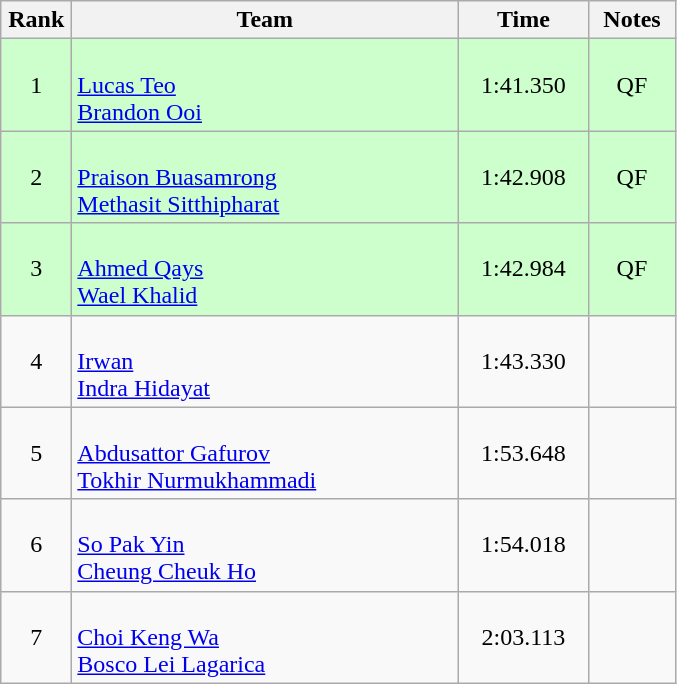<table class=wikitable style="text-align:center">
<tr>
<th width=40>Rank</th>
<th width=250>Team</th>
<th width=80>Time</th>
<th width=50>Notes</th>
</tr>
<tr bgcolor="ccffcc">
<td>1</td>
<td align=left><br><a href='#'>Lucas Teo</a><br><a href='#'>Brandon Ooi</a></td>
<td>1:41.350</td>
<td>QF</td>
</tr>
<tr bgcolor="ccffcc">
<td>2</td>
<td align=left><br><a href='#'>Praison Buasamrong</a><br><a href='#'>Methasit Sitthipharat</a></td>
<td>1:42.908</td>
<td>QF</td>
</tr>
<tr bgcolor="ccffcc">
<td>3</td>
<td align=left><br><a href='#'>Ahmed Qays</a><br><a href='#'>Wael Khalid</a></td>
<td>1:42.984</td>
<td>QF</td>
</tr>
<tr>
<td>4</td>
<td align=left><br><a href='#'>Irwan</a><br><a href='#'>Indra Hidayat</a></td>
<td>1:43.330</td>
<td></td>
</tr>
<tr>
<td>5</td>
<td align=left><br><a href='#'>Abdusattor Gafurov</a><br><a href='#'>Tokhir Nurmukhammadi</a></td>
<td>1:53.648</td>
<td></td>
</tr>
<tr>
<td>6</td>
<td align=left><br><a href='#'>So Pak Yin</a><br><a href='#'>Cheung Cheuk Ho</a></td>
<td>1:54.018</td>
<td></td>
</tr>
<tr>
<td>7</td>
<td align=left><br><a href='#'>Choi Keng Wa</a><br><a href='#'>Bosco Lei Lagarica</a></td>
<td>2:03.113</td>
<td></td>
</tr>
</table>
